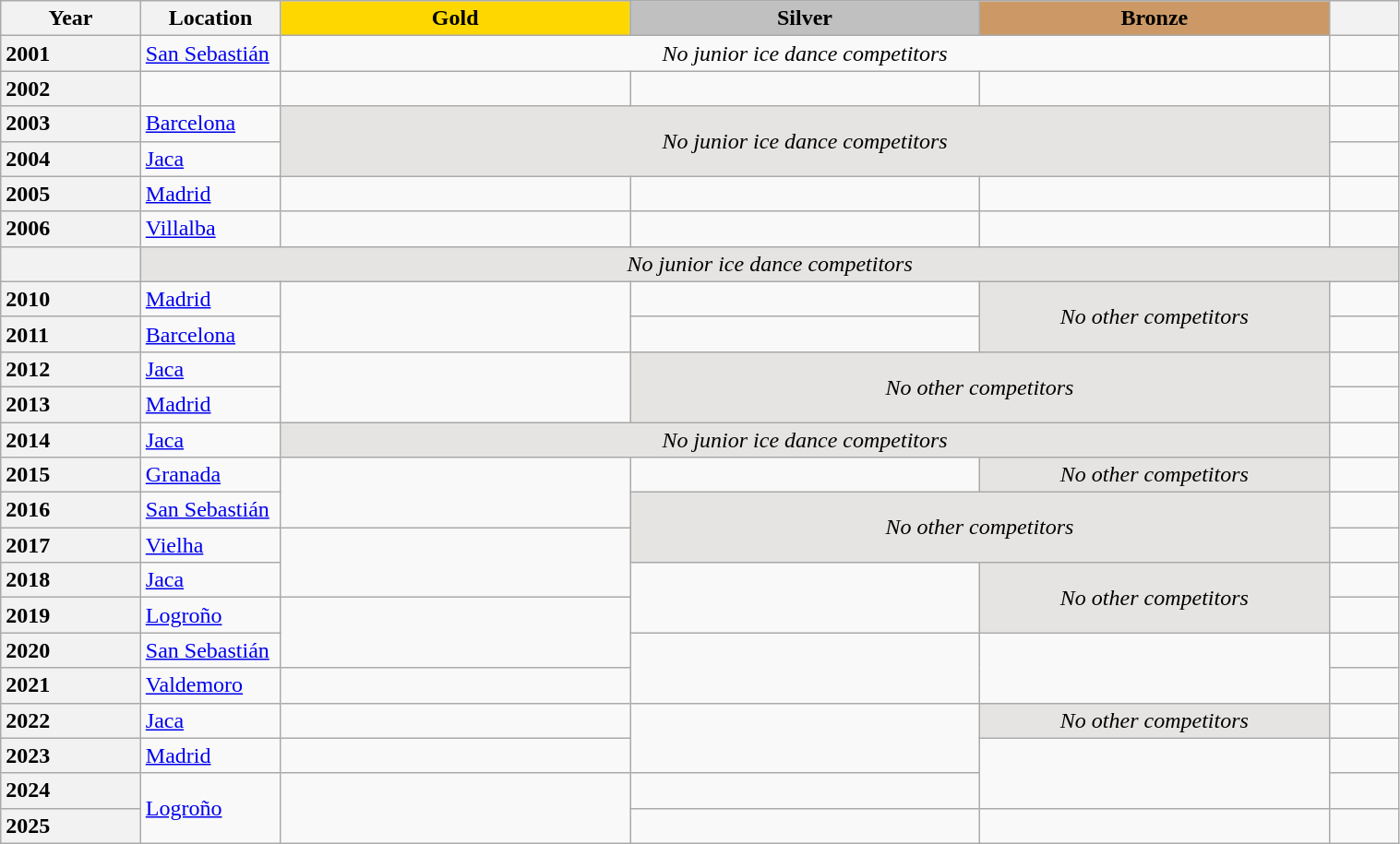<table class="wikitable unsortable" style="text-align:left; width:80%">
<tr>
<th scope="col" style="text-align:center; width:10%">Year</th>
<th scope="col" style="text-align:center; width:10%">Location</th>
<td scope="col" style="text-align:center; width:25%; background:gold"><strong>Gold</strong></td>
<td scope="col" style="text-align:center; width:25%; background:silver"><strong>Silver</strong></td>
<td scope="col" style="text-align:center; width:25%; background:#c96"><strong>Bronze</strong></td>
<th scope="col" style="text-align:center; width:5%"></th>
</tr>
<tr>
<th style="text-align: left;">2001</th>
<td><a href='#'>San Sebastián</a></td>
<td colspan="3" align="center"><em>No junior ice dance competitors</em></td>
<td></td>
</tr>
<tr>
<th style="text-align: left;">2002</th>
<td></td>
<td align="center"></td>
<td align="center"></td>
<td align="center"></td>
<td></td>
</tr>
<tr>
<th scope="row" style="text-align:left">2003</th>
<td><a href='#'>Barcelona</a></td>
<td colspan="3" rowspan="2" align="center" bgcolor="e5e4e2"><em>No junior ice dance competitors</em></td>
<td></td>
</tr>
<tr>
<th scope="row" style="text-align:left">2004</th>
<td><a href='#'>Jaca</a></td>
<td></td>
</tr>
<tr>
<th scope="row" style="text-align:left">2005</th>
<td><a href='#'>Madrid</a></td>
<td></td>
<td></td>
<td></td>
<td></td>
</tr>
<tr>
<th scope="row" style="text-align:left">2006</th>
<td><a href='#'>Villalba</a></td>
<td></td>
<td></td>
<td></td>
<td></td>
</tr>
<tr>
<th scope="row" style="text-align:left"></th>
<td colspan="5" align="center" bgcolor="e5e4e2"><em>No junior ice dance competitors</em></td>
</tr>
<tr>
<th scope="row" style="text-align:left">2010</th>
<td><a href='#'>Madrid</a></td>
<td rowspan="2"></td>
<td></td>
<td rowspan="2" align="center" bgcolor="e5e4e2"><em>No other competitors</em></td>
<td></td>
</tr>
<tr>
<th scope="row" style="text-align:left">2011</th>
<td><a href='#'>Barcelona</a></td>
<td></td>
<td></td>
</tr>
<tr>
<th scope="row" style="text-align:left">2012</th>
<td><a href='#'>Jaca</a></td>
<td rowspan="2"></td>
<td colspan="2" rowspan="2" align="center" bgcolor="e5e4e2"><em>No other competitors</em></td>
<td></td>
</tr>
<tr>
<th scope="row" style="text-align:left">2013</th>
<td><a href='#'>Madrid</a></td>
<td></td>
</tr>
<tr>
<th style="text-align: left;">2014</th>
<td><a href='#'>Jaca</a></td>
<td colspan="3" align="center" bgcolor="e5e4e2"><em>No junior ice dance competitors</em></td>
<td></td>
</tr>
<tr>
<th scope="row" style="text-align:left">2015</th>
<td><a href='#'>Granada</a></td>
<td rowspan="2"></td>
<td></td>
<td align="center" bgcolor="e5e4e2"><em>No other competitors</em></td>
<td></td>
</tr>
<tr>
<th scope="row" style="text-align:left">2016</th>
<td><a href='#'>San Sebastián</a></td>
<td colspan="2" rowspan="2" align="center" bgcolor="e5e4e2"><em>No other competitors</em></td>
<td></td>
</tr>
<tr>
<th scope="row" style="text-align:left">2017</th>
<td><a href='#'>Vielha</a></td>
<td rowspan="2"></td>
<td></td>
</tr>
<tr>
<th scope="row" style="text-align:left">2018</th>
<td><a href='#'>Jaca</a></td>
<td rowspan="2"></td>
<td rowspan="2" align="center" bgcolor="e5e4e2"><em>No other competitors</em></td>
<td></td>
</tr>
<tr>
<th scope="row" style="text-align:left">2019</th>
<td><a href='#'>Logroño</a></td>
<td rowspan="2"></td>
<td></td>
</tr>
<tr>
<th scope="row" style="text-align:left">2020</th>
<td><a href='#'>San Sebastián</a></td>
<td rowspan="2"></td>
<td rowspan="2"></td>
<td></td>
</tr>
<tr>
<th scope="row" style="text-align:left">2021</th>
<td><a href='#'>Valdemoro</a></td>
<td></td>
<td></td>
</tr>
<tr>
<th scope="row" style="text-align:left">2022</th>
<td><a href='#'>Jaca</a></td>
<td></td>
<td rowspan="2"></td>
<td align="center" bgcolor="e5e4e2"><em>No other competitors</em></td>
<td></td>
</tr>
<tr>
<th scope="row" style="text-align:left">2023</th>
<td><a href='#'>Madrid</a></td>
<td></td>
<td rowspan="2"></td>
<td></td>
</tr>
<tr>
<th scope="row" style="text-align:left">2024</th>
<td rowspan="2"><a href='#'>Logroño</a></td>
<td rowspan="2"></td>
<td></td>
<td></td>
</tr>
<tr>
<th scope="row" style="text-align:left">2025</th>
<td></td>
<td></td>
<td></td>
</tr>
</table>
